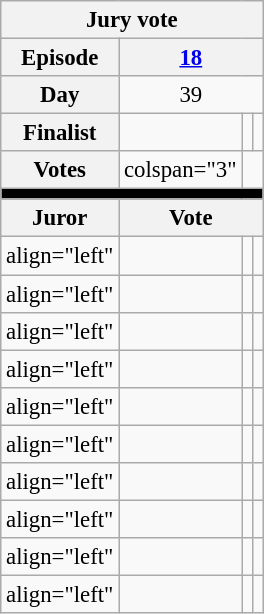<table class="wikitable nowrap" style="text-align:center; font-size:95%">
<tr>
<th colspan="4">Jury vote</th>
</tr>
<tr>
<th>Episode</th>
<th colspan="3"><a href='#'>18</a></th>
</tr>
<tr>
<th>Day</th>
<td colspan="3">39</td>
</tr>
<tr>
<th>Finalist</th>
<td></td>
<td></td>
<td></td>
</tr>
<tr>
<th>Votes</th>
<td>colspan="3" </td>
</tr>
<tr>
<th colspan="5" style="background:black;"></th>
</tr>
<tr>
<th>Juror</th>
<th colspan="4">Vote</th>
</tr>
<tr>
<td>align="left" </td>
<td></td>
<td></td>
<td></td>
</tr>
<tr>
<td>align="left" </td>
<td></td>
<td></td>
<td></td>
</tr>
<tr>
<td>align="left" </td>
<td></td>
<td></td>
<td></td>
</tr>
<tr>
<td>align="left" </td>
<td></td>
<td></td>
<td></td>
</tr>
<tr>
<td>align="left" </td>
<td></td>
<td></td>
<td></td>
</tr>
<tr>
<td>align="left" </td>
<td></td>
<td></td>
<td></td>
</tr>
<tr>
<td>align="left" </td>
<td></td>
<td></td>
<td></td>
</tr>
<tr>
<td>align="left" </td>
<td></td>
<td></td>
<td></td>
</tr>
<tr>
<td>align="left" </td>
<td></td>
<td></td>
<td></td>
</tr>
<tr>
<td>align="left" </td>
<td></td>
<td></td>
<td></td>
</tr>
</table>
